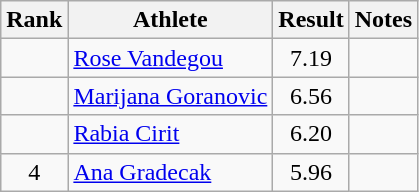<table class="wikitable sortable" style="text-align:center">
<tr>
<th>Rank</th>
<th>Athlete</th>
<th>Result</th>
<th>Notes</th>
</tr>
<tr>
<td></td>
<td style="text-align:left"><a href='#'>Rose Vandegou</a><br></td>
<td>7.19</td>
<td></td>
</tr>
<tr>
<td></td>
<td style="text-align:left"><a href='#'>Marijana Goranovic</a><br></td>
<td>6.56</td>
<td></td>
</tr>
<tr>
<td></td>
<td style="text-align:left"><a href='#'>Rabia Cirit</a><br></td>
<td>6.20</td>
<td></td>
</tr>
<tr>
<td>4</td>
<td style="text-align:left"><a href='#'>Ana Gradecak</a><br></td>
<td>5.96</td>
<td></td>
</tr>
</table>
